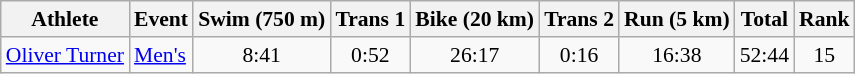<table class="wikitable" border="1" style="font-size:90%">
<tr>
<th>Athlete</th>
<th>Event</th>
<th>Swim (750 m)</th>
<th>Trans 1</th>
<th>Bike (20 km)</th>
<th>Trans 2</th>
<th>Run (5 km)</th>
<th>Total</th>
<th>Rank</th>
</tr>
<tr align=center>
<td align=left><a href='#'>Oliver Turner</a></td>
<td align=left><a href='#'>Men's</a></td>
<td>8:41</td>
<td>0:52</td>
<td>26:17</td>
<td>0:16</td>
<td>16:38</td>
<td>52:44</td>
<td>15</td>
</tr>
</table>
